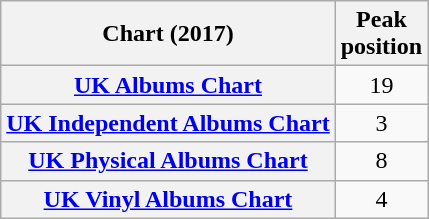<table class="wikitable plainrowheaders" style="text-align:center">
<tr>
<th>Chart (2017)</th>
<th>Peak<br>position</th>
</tr>
<tr>
<th scope="row"><a href='#'>UK Albums Chart</a></th>
<td>19</td>
</tr>
<tr>
<th scope="row"><a href='#'>UK Independent Albums Chart</a></th>
<td>3</td>
</tr>
<tr>
<th scope="row"><a href='#'>UK Physical Albums Chart</a></th>
<td>8</td>
</tr>
<tr>
<th scope="row"><a href='#'>UK Vinyl Albums Chart</a></th>
<td>4</td>
</tr>
</table>
